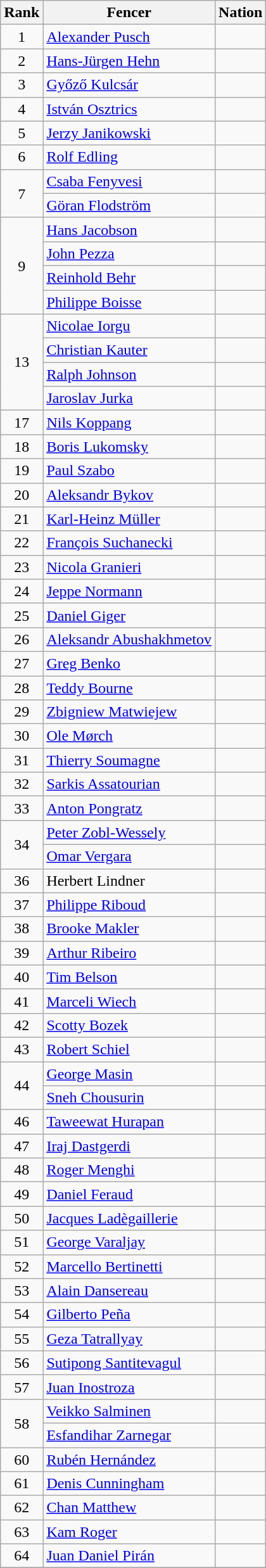<table class="wikitable sortable" style="text-align: center;">
<tr>
<th>Rank</th>
<th>Fencer</th>
<th>Nation</th>
</tr>
<tr>
<td>1</td>
<td align=left><a href='#'>Alexander Pusch</a></td>
<td align=left></td>
</tr>
<tr>
<td>2</td>
<td align=left><a href='#'>Hans-Jürgen Hehn</a></td>
<td align=left></td>
</tr>
<tr>
<td>3</td>
<td align=left><a href='#'>Győző Kulcsár</a></td>
<td align=left></td>
</tr>
<tr>
<td>4</td>
<td align=left><a href='#'>István Osztrics</a></td>
<td align=left></td>
</tr>
<tr>
<td>5</td>
<td align=left><a href='#'>Jerzy Janikowski</a></td>
<td align=left></td>
</tr>
<tr>
<td>6</td>
<td align=left><a href='#'>Rolf Edling</a></td>
<td align=left></td>
</tr>
<tr>
<td rowspan="2">7</td>
<td align="left"><a href='#'>Csaba Fenyvesi</a></td>
<td align=left></td>
</tr>
<tr>
<td align="left"><a href='#'>Göran Flodström</a></td>
<td align=left></td>
</tr>
<tr>
<td rowspan="4">9</td>
<td align="left"><a href='#'>Hans Jacobson</a></td>
<td align=left></td>
</tr>
<tr>
<td align="left"><a href='#'>John Pezza</a></td>
<td align=left></td>
</tr>
<tr>
<td align="left"><a href='#'>Reinhold Behr</a></td>
<td align=left></td>
</tr>
<tr>
<td align="left"><a href='#'>Philippe Boisse</a></td>
<td align=left></td>
</tr>
<tr>
<td rowspan="4">13</td>
<td align="left"><a href='#'>Nicolae Iorgu</a></td>
<td align=left></td>
</tr>
<tr>
<td align="left"><a href='#'>Christian Kauter</a></td>
<td align=left></td>
</tr>
<tr>
<td align="left"><a href='#'>Ralph Johnson</a></td>
<td align=left></td>
</tr>
<tr>
<td align="left"><a href='#'>Jaroslav Jurka</a></td>
<td align=left></td>
</tr>
<tr>
<td>17</td>
<td align="left"><a href='#'>Nils Koppang</a></td>
<td align="left"></td>
</tr>
<tr>
<td>18</td>
<td align="left"><a href='#'>Boris Lukomsky</a></td>
<td align="left"></td>
</tr>
<tr>
<td>19</td>
<td align="left"><a href='#'>Paul Szabo</a></td>
<td align=left></td>
</tr>
<tr>
<td>20</td>
<td align="left"><a href='#'>Aleksandr Bykov</a></td>
<td align=left></td>
</tr>
<tr>
<td>21</td>
<td align="left"><a href='#'>Karl-Heinz Müller</a></td>
<td align=left></td>
</tr>
<tr>
<td>22</td>
<td align="left"><a href='#'>François Suchanecki</a></td>
<td align=left></td>
</tr>
<tr>
<td>23</td>
<td align="left"><a href='#'>Nicola Granieri</a></td>
<td align=left></td>
</tr>
<tr>
<td>24</td>
<td align="left"><a href='#'>Jeppe Normann</a></td>
<td align=left></td>
</tr>
<tr>
<td>25</td>
<td align="left"><a href='#'>Daniel Giger</a></td>
<td align=left></td>
</tr>
<tr>
<td>26</td>
<td align="left"><a href='#'>Aleksandr Abushakhmetov</a></td>
<td align=left></td>
</tr>
<tr>
<td>27</td>
<td align="left"><a href='#'>Greg Benko</a></td>
<td align=left></td>
</tr>
<tr>
<td>28</td>
<td align="left"><a href='#'>Teddy Bourne</a></td>
<td align=left></td>
</tr>
<tr>
<td>29</td>
<td align="left"><a href='#'>Zbigniew Matwiejew</a></td>
<td align="left"></td>
</tr>
<tr>
<td>30</td>
<td align="left"><a href='#'>Ole Mørch</a></td>
<td align="left"></td>
</tr>
<tr>
<td>31</td>
<td align="left"><a href='#'>Thierry Soumagne</a></td>
<td align=left></td>
</tr>
<tr>
<td>32</td>
<td align="left"><a href='#'>Sarkis Assatourian</a></td>
<td align=left></td>
</tr>
<tr>
<td>33</td>
<td align="left"><a href='#'>Anton Pongratz</a></td>
<td align=left></td>
</tr>
<tr>
<td rowspan="2">34</td>
<td align="left"><a href='#'>Peter Zobl-Wessely</a></td>
<td align=left></td>
</tr>
<tr>
<td align="left"><a href='#'>Omar Vergara</a></td>
<td align=left></td>
</tr>
<tr>
<td>36</td>
<td align="left">Herbert Lindner</td>
<td align=left></td>
</tr>
<tr>
<td>37</td>
<td align=left><a href='#'>Philippe Riboud</a></td>
<td align=left></td>
</tr>
<tr>
<td>38</td>
<td align=left><a href='#'>Brooke Makler</a></td>
<td align=left></td>
</tr>
<tr>
<td>39</td>
<td align="left"><a href='#'>Arthur Ribeiro</a></td>
<td align="left"></td>
</tr>
<tr>
<td>40</td>
<td align="left"><a href='#'>Tim Belson</a></td>
<td align="left"></td>
</tr>
<tr>
<td>41</td>
<td align="left"><a href='#'>Marceli Wiech</a></td>
<td align="left"></td>
</tr>
<tr>
<td>42</td>
<td align="left"><a href='#'>Scotty Bozek</a></td>
<td align="left"></td>
</tr>
<tr>
<td>43</td>
<td align="left"><a href='#'>Robert Schiel</a></td>
<td align="left"></td>
</tr>
<tr>
<td rowspan="2">44</td>
<td align="left"><a href='#'>George Masin</a></td>
<td align="left"></td>
</tr>
<tr>
<td align="left"><a href='#'>Sneh Chousurin</a></td>
<td align="left"></td>
</tr>
<tr>
<td>46</td>
<td align="left"><a href='#'>Taweewat Hurapan</a></td>
<td align="left"></td>
</tr>
<tr>
<td>47</td>
<td align="left"><a href='#'>Iraj Dastgerdi</a></td>
<td align="left"></td>
</tr>
<tr>
<td>48</td>
<td align="left"><a href='#'>Roger Menghi</a></td>
<td align="left"></td>
</tr>
<tr>
<td>49</td>
<td align="left"><a href='#'>Daniel Feraud</a></td>
<td align="left"></td>
</tr>
<tr>
<td>50</td>
<td align="left"><a href='#'>Jacques Ladègaillerie</a></td>
<td align="left"></td>
</tr>
<tr>
<td>51</td>
<td align="left"><a href='#'>George Varaljay</a></td>
<td align="left"></td>
</tr>
<tr>
<td>52</td>
<td align="left"><a href='#'>Marcello Bertinetti</a></td>
<td align="left"></td>
</tr>
<tr>
<td>53</td>
<td align="left"><a href='#'>Alain Dansereau</a></td>
<td align="left"></td>
</tr>
<tr>
<td>54</td>
<td align="left"><a href='#'>Gilberto Peña</a></td>
<td align="left"></td>
</tr>
<tr>
<td>55</td>
<td align="left"><a href='#'>Geza Tatrallyay</a></td>
<td align="left"></td>
</tr>
<tr>
<td>56</td>
<td align="left"><a href='#'>Sutipong Santitevagul</a></td>
<td align="left"></td>
</tr>
<tr>
<td>57</td>
<td align="left"><a href='#'>Juan Inostroza</a></td>
<td align="left"></td>
</tr>
<tr>
<td rowspan="2">58</td>
<td align="left"><a href='#'>Veikko Salminen</a></td>
<td align="left"></td>
</tr>
<tr>
<td align="left"><a href='#'>Esfandihar Zarnegar</a></td>
<td align="left"></td>
</tr>
<tr>
<td>60</td>
<td align="left"><a href='#'>Rubén Hernández</a></td>
<td align="left"></td>
</tr>
<tr>
<td>61</td>
<td align="left"><a href='#'>Denis Cunningham</a></td>
<td align="left"></td>
</tr>
<tr>
<td>62</td>
<td align="left"><a href='#'>Chan Matthew</a></td>
<td align="left"></td>
</tr>
<tr>
<td>63</td>
<td align="left"><a href='#'>Kam Roger</a></td>
<td align="left"></td>
</tr>
<tr>
<td>64</td>
<td align="left"><a href='#'>Juan Daniel Pirán</a></td>
<td align="left"></td>
</tr>
<tr>
</tr>
</table>
